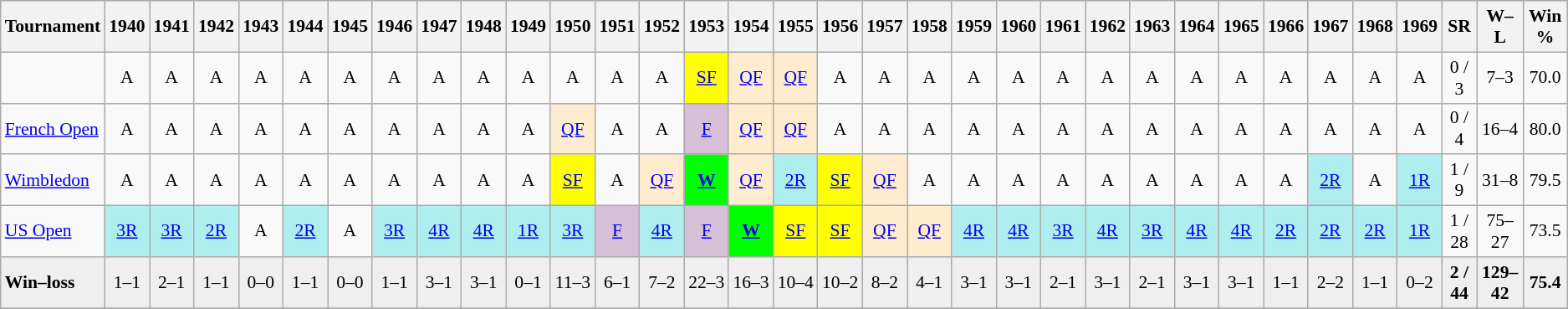<table class="wikitable nowrap" style=text-align:center;font-size:90%>
<tr bgcolor="#efefef">
<th>Tournament</th>
<th>1940</th>
<th>1941</th>
<th>1942</th>
<th>1943</th>
<th>1944</th>
<th>1945</th>
<th>1946</th>
<th>1947</th>
<th>1948</th>
<th>1949</th>
<th>1950</th>
<th>1951</th>
<th>1952</th>
<th>1953</th>
<th>1954</th>
<th>1955</th>
<th>1956</th>
<th>1957</th>
<th>1958</th>
<th>1959</th>
<th>1960</th>
<th>1961</th>
<th>1962</th>
<th>1963</th>
<th>1964</th>
<th>1965</th>
<th>1966</th>
<th>1967</th>
<th>1968</th>
<th>1969</th>
<th style="width:45px;">SR</th>
<th style="width:45px;">W–L</th>
<th style="width:45px;">Win %</th>
</tr>
<tr>
<td style="text-align:left;"></td>
<td>A</td>
<td>A</td>
<td>A</td>
<td>A</td>
<td>A</td>
<td>A</td>
<td>A</td>
<td>A</td>
<td>A</td>
<td>A</td>
<td>A</td>
<td>A</td>
<td>A</td>
<td style="background:yellow;"><a href='#'>SF</a></td>
<td style="background:#ffebcd;"><a href='#'>QF</a></td>
<td style="background:#ffebcd;"><a href='#'>QF</a></td>
<td>A</td>
<td>A</td>
<td>A</td>
<td>A</td>
<td>A</td>
<td>A</td>
<td>A</td>
<td>A</td>
<td>A</td>
<td>A</td>
<td>A</td>
<td>A</td>
<td>A</td>
<td>A</td>
<td>0 / 3</td>
<td>7–3</td>
<td>70.0</td>
</tr>
<tr>
<td style="text-align:left;"><a href='#'>French Open</a></td>
<td>A</td>
<td>A</td>
<td>A</td>
<td>A</td>
<td>A</td>
<td>A</td>
<td>A</td>
<td>A</td>
<td>A</td>
<td>A</td>
<td style="background:#ffebcd;"><a href='#'>QF</a></td>
<td>A</td>
<td>A</td>
<td style="background:#D8BFD8;"><a href='#'>F</a></td>
<td style="background:#ffebcd;"><a href='#'>QF</a></td>
<td style="background:#ffebcd;"><a href='#'>QF</a></td>
<td>A</td>
<td>A</td>
<td>A</td>
<td>A</td>
<td>A</td>
<td>A</td>
<td>A</td>
<td>A</td>
<td>A</td>
<td>A</td>
<td>A</td>
<td>A</td>
<td>A</td>
<td>A</td>
<td>0 / 4</td>
<td>16–4</td>
<td>80.0</td>
</tr>
<tr>
<td style="text-align:left;"><a href='#'>Wimbledon</a></td>
<td>A</td>
<td>A</td>
<td>A</td>
<td>A</td>
<td>A</td>
<td>A</td>
<td>A</td>
<td>A</td>
<td>A</td>
<td>A</td>
<td style="background:yellow;"><a href='#'>SF</a></td>
<td>A</td>
<td style="background:#ffebcd;"><a href='#'>QF</a></td>
<td style="background:#00ff00;"><strong><a href='#'>W</a></strong></td>
<td style="background:#ffebcd;"><a href='#'>QF</a></td>
<td style="background:#afeeee;"><a href='#'>2R</a></td>
<td style="background:yellow;"><a href='#'>SF</a></td>
<td style="background:#ffebcd;"><a href='#'>QF</a></td>
<td>A</td>
<td>A</td>
<td>A</td>
<td>A</td>
<td>A</td>
<td>A</td>
<td>A</td>
<td>A</td>
<td>A</td>
<td style="background:#afeeee;"><a href='#'>2R</a></td>
<td>A</td>
<td style="background:#afeeee;"><a href='#'>1R</a></td>
<td>1 / 9</td>
<td>31–8</td>
<td>79.5</td>
</tr>
<tr>
<td style="text-align:left;"><a href='#'>US Open</a></td>
<td style="background:#afeeee;"><a href='#'>3R</a></td>
<td style="background:#afeeee;"><a href='#'>3R</a></td>
<td style="background:#afeeee;"><a href='#'>2R</a></td>
<td>A</td>
<td style="background:#afeeee;"><a href='#'>2R</a></td>
<td>A</td>
<td style="background:#afeeee;"><a href='#'>3R</a></td>
<td style="background:#afeeee;"><a href='#'>4R</a></td>
<td style="background:#afeeee;"><a href='#'>4R</a></td>
<td style="background:#afeeee;"><a href='#'>1R</a></td>
<td style="background:#afeeee;"><a href='#'>3R</a></td>
<td style="background:#D8BFD8;"><a href='#'>F</a></td>
<td style="background:#afeeee;"><a href='#'>4R</a></td>
<td style="background:#D8BFD8;"><a href='#'>F</a></td>
<td style="background:#00ff00;"><strong><a href='#'>W</a></strong></td>
<td style="background:yellow;"><a href='#'>SF</a></td>
<td style="background:yellow;"><a href='#'>SF</a></td>
<td style="background:#ffebcd;"><a href='#'>QF</a></td>
<td style="background:#ffebcd;"><a href='#'>QF</a></td>
<td style="background:#afeeee;"><a href='#'>4R</a></td>
<td style="background:#afeeee;"><a href='#'>4R</a></td>
<td style="background:#afeeee;"><a href='#'>3R</a></td>
<td style="background:#afeeee;"><a href='#'>4R</a></td>
<td style="background:#afeeee;"><a href='#'>3R</a></td>
<td style="background:#afeeee;"><a href='#'>4R</a></td>
<td style="background:#afeeee;"><a href='#'>4R</a></td>
<td style="background:#afeeee;"><a href='#'>2R</a></td>
<td style="background:#afeeee;"><a href='#'>2R</a></td>
<td style="background:#afeeee;"><a href='#'>2R</a></td>
<td style="background:#afeeee;"><a href='#'>1R</a></td>
<td>1 / 28</td>
<td>75–27</td>
<td>73.5</td>
</tr>
<tr style="background:#efefef">
<td style="text-align:left;"><strong>Win–loss</strong></td>
<td>1–1</td>
<td>2–1</td>
<td>1–1</td>
<td>0–0</td>
<td>1–1</td>
<td>0–0</td>
<td>1–1</td>
<td>3–1</td>
<td>3–1</td>
<td>0–1</td>
<td>11–3</td>
<td>6–1</td>
<td>7–2</td>
<td>22–3</td>
<td>16–3</td>
<td>10–4</td>
<td>10–2</td>
<td>8–2</td>
<td>4–1</td>
<td>3–1</td>
<td>3–1</td>
<td>2–1</td>
<td>3–1</td>
<td>2–1</td>
<td>3–1</td>
<td>3–1</td>
<td>1–1</td>
<td>2–2</td>
<td>1–1</td>
<td>0–2</td>
<td bgcolor=efefef><strong>2 / 44</strong></td>
<td bgcolor=efefef><strong>129–42</strong></td>
<td bgcolor=efefef><strong>75.4</strong></td>
</tr>
<tr>
</tr>
</table>
